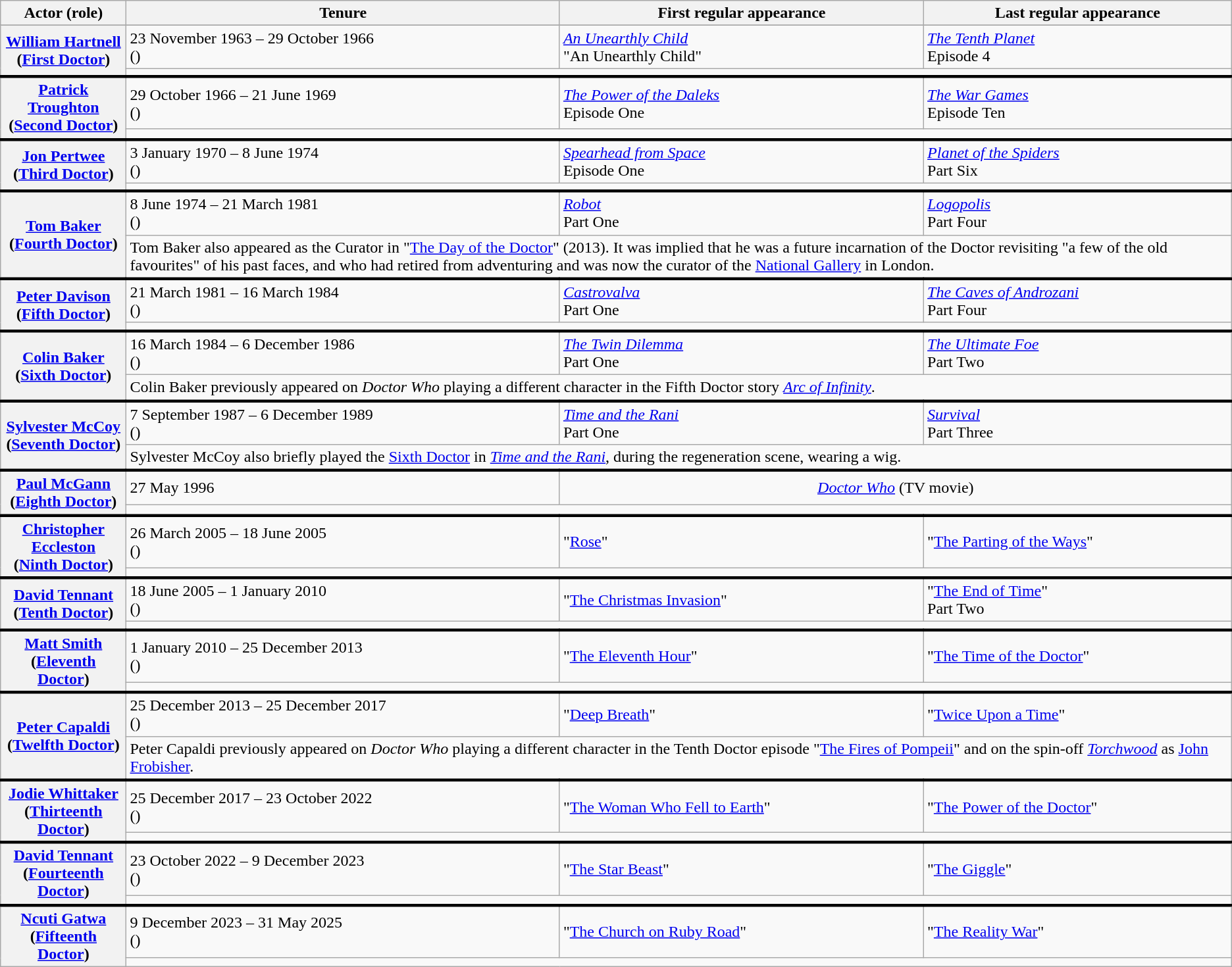<table class="wikitable">
<tr>
<th scope="col">Actor (role)</th>
<th scope="col">Tenure</th>
<th scope="col">First regular appearance</th>
<th scope="col">Last regular appearance</th>
</tr>
<tr>
</tr>
<tr>
<th scope="rowgroup" rowspan="2"><a href='#'>William Hartnell</a><br>(<a href='#'>First Doctor</a>)</th>
<td>23 November 1963 – 29 October 1966<br>()</td>
<td><em><a href='#'>An Unearthly Child</a></em><br>"An Unearthly Child"</td>
<td><em><a href='#'>The Tenth Planet</a></em><br>Episode 4</td>
</tr>
<tr>
<td colspan="3"></td>
</tr>
<tr style="border-top: 3px solid black;">
<th scope="rowgroup" rowspan="2"><a href='#'>Patrick Troughton</a><br>(<a href='#'>Second Doctor</a>)</th>
<td>29 October 1966 – 21 June 1969<br>()</td>
<td><em><a href='#'>The Power of the Daleks</a></em><br>Episode One</td>
<td><em><a href='#'>The War Games</a></em><br>Episode Ten</td>
</tr>
<tr>
<td colspan="3"></td>
</tr>
<tr style="border-top: 3px solid black;">
<th scope="rowgroup" rowspan="2"><a href='#'>Jon Pertwee</a><br>(<a href='#'>Third Doctor</a>)</th>
<td>3 January 1970 – 8 June 1974<br>()</td>
<td><em><a href='#'>Spearhead from Space</a></em><br>Episode One</td>
<td><em><a href='#'>Planet of the Spiders</a></em><br>Part Six</td>
</tr>
<tr>
<td colspan="3"></td>
</tr>
<tr style="border-top: 3px solid black;">
<th scope="rowgroup" rowspan="2"><a href='#'>Tom Baker</a><br>(<a href='#'>Fourth Doctor</a>)</th>
<td>8 June 1974 – 21 March 1981<br>()</td>
<td><em><a href='#'>Robot</a></em><br>Part One</td>
<td><em><a href='#'>Logopolis</a></em><br>Part Four</td>
</tr>
<tr>
<td colspan="3">Tom Baker also appeared as the Curator in "<a href='#'>The Day of the Doctor</a>" (2013). It was implied that he was a future incarnation of the Doctor revisiting "a few of the old favourites" of his past faces, and who had retired from adventuring and was now the curator of the <a href='#'>National Gallery</a> in London.</td>
</tr>
<tr style="border-top: 3px solid black;">
<th scope="rowgroup" rowspan="2"><a href='#'>Peter Davison</a><br>(<a href='#'>Fifth Doctor</a>)</th>
<td>21 March 1981 – 16 March 1984<br>()</td>
<td><em><a href='#'>Castrovalva</a></em><br>Part One</td>
<td><em><a href='#'>The Caves of Androzani</a></em><br>Part Four</td>
</tr>
<tr>
<td colspan="3"></td>
</tr>
<tr style="border-top: 3px solid black;">
<th scope="rowgroup" rowspan="2"><a href='#'>Colin Baker</a><br>(<a href='#'>Sixth Doctor</a>)</th>
<td>16 March 1984 – 6 December 1986<br>()</td>
<td><em><a href='#'>The Twin Dilemma</a></em><br>Part One</td>
<td><em><a href='#'>The Ultimate Foe</a></em><br>Part Two</td>
</tr>
<tr>
<td colspan="3">Colin Baker previously appeared on <em>Doctor Who</em> playing a different character in the Fifth Doctor story <em><a href='#'>Arc of Infinity</a></em>.<br></td>
</tr>
<tr style="border-top: 3px solid black;">
<th scope="rowgroup" rowspan="2"><a href='#'>Sylvester McCoy</a><br>(<a href='#'>Seventh Doctor</a>)</th>
<td>7 September 1987 – 6 December 1989<br>()</td>
<td><em><a href='#'>Time and the Rani</a></em><br>Part One</td>
<td><em><a href='#'>Survival</a></em><br>Part Three</td>
</tr>
<tr>
<td colspan="3">Sylvester McCoy also briefly played the <a href='#'>Sixth Doctor</a> in <em><a href='#'>Time and the Rani</a></em>, during the regeneration scene, wearing a wig.<br></td>
</tr>
<tr style="border-top: 3px solid black;">
<th scope="rowgroup" rowspan="2"><a href='#'>Paul McGann</a><br>(<a href='#'>Eighth Doctor</a>)</th>
<td>27 May 1996</td>
<td colspan=2 align=center><em><a href='#'>Doctor Who</a></em> (TV movie)</td>
</tr>
<tr>
<td colspan="3"></td>
</tr>
<tr style="border-top: 3px solid black;">
<th scope="rowgroup" rowspan="2"><a href='#'>Christopher Eccleston</a><br>(<a href='#'>Ninth Doctor</a>)</th>
<td>26 March 2005 – 18 June 2005<br>()</td>
<td>"<a href='#'>Rose</a>"</td>
<td>"<a href='#'>The Parting of the Ways</a>"</td>
</tr>
<tr>
<td colspan="3"></td>
</tr>
<tr style="border-top: 3px solid black;">
<th scope="rowgroup" rowspan="2"><a href='#'>David Tennant</a><br>(<a href='#'>Tenth Doctor</a>)</th>
<td>18 June 2005 – 1 January 2010<br>()</td>
<td>"<a href='#'>The Christmas Invasion</a>"</td>
<td>"<a href='#'>The End of Time</a>"<br>Part Two</td>
</tr>
<tr>
<td colspan="3"></td>
</tr>
<tr style="border-top: 3px solid black;">
<th scope="rowgroup" rowspan="2"><a href='#'>Matt Smith</a><br>(<a href='#'>Eleventh Doctor</a>)</th>
<td>1 January 2010 – 25 December 2013<br>()</td>
<td>"<a href='#'>The Eleventh Hour</a>"</td>
<td>"<a href='#'>The Time of the Doctor</a>"</td>
</tr>
<tr>
<td colspan="3"></td>
</tr>
<tr style="border-top: 3px solid black;">
<th scope="rowgroup" rowspan="2"><a href='#'>Peter Capaldi</a><br>(<a href='#'>Twelfth Doctor</a>)</th>
<td>25 December 2013 – 25 December 2017<br>()</td>
<td>"<a href='#'>Deep Breath</a>"</td>
<td>"<a href='#'>Twice Upon a Time</a>"</td>
</tr>
<tr>
<td colspan="3">Peter Capaldi previously appeared on <em>Doctor Who</em> playing a different character in the Tenth Doctor episode "<a href='#'>The Fires of Pompeii</a>" and on the spin-off <em><a href='#'>Torchwood</a></em> as <a href='#'>John Frobisher</a>.<br></td>
</tr>
<tr style="border-top: 3px solid black;">
<th scope="rowgroup" rowspan="2"><a href='#'>Jodie Whittaker</a><br>(<a href='#'>Thirteenth Doctor</a>)</th>
<td>25 December 2017 – 23 October 2022<br>()</td>
<td>"<a href='#'>The Woman Who Fell to Earth</a>"</td>
<td>"<a href='#'>The Power of the Doctor</a>"</td>
</tr>
<tr>
<td colspan="3"></td>
</tr>
<tr style="border-top: 3px solid black;" span class="anchor" id="Fourteenth Doctor">
<th scope="rowgroup" rowspan="2"><a href='#'>David Tennant</a><br>(<a href='#'>Fourteenth Doctor</a>)</th>
<td>23 October 2022 – 9 December 2023<br>()</td>
<td>"<a href='#'>The Star Beast</a>"</td>
<td>"<a href='#'>The Giggle</a>"</td>
</tr>
<tr>
<td colspan="3"></td>
</tr>
<tr style="border-top: 3px solid black;" span class="anchor" id="Fifteenth Doctor">
<th scope="rowgroup" rowspan="2"><a href='#'>Ncuti Gatwa</a><br>(<a href='#'>Fifteenth Doctor</a>)</th>
<td>9 December 2023 – 31 May 2025<br>()</td>
<td>"<a href='#'>The Church on Ruby Road</a>"</td>
<td>"<a href='#'>The Reality War</a>"</td>
</tr>
<tr>
<td colspan="3"></td>
</tr>
</table>
